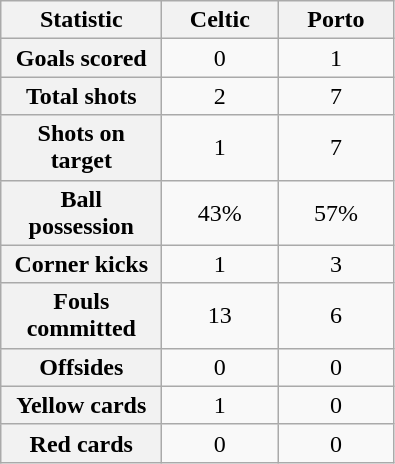<table class="wikitable plainrowheaders" style="text-align:center">
<tr>
<th scope="col" style="width:100px">Statistic</th>
<th scope="col" style="width:70px">Celtic</th>
<th scope="col" style="width:70px">Porto</th>
</tr>
<tr>
<th scope=row>Goals scored</th>
<td>0</td>
<td>1</td>
</tr>
<tr>
<th scope=row>Total shots</th>
<td>2</td>
<td>7</td>
</tr>
<tr>
<th scope=row>Shots on target</th>
<td>1</td>
<td>7</td>
</tr>
<tr>
<th scope=row>Ball possession</th>
<td>43%</td>
<td>57%</td>
</tr>
<tr>
<th scope=row>Corner kicks</th>
<td>1</td>
<td>3</td>
</tr>
<tr>
<th scope=row>Fouls committed</th>
<td>13</td>
<td>6</td>
</tr>
<tr>
<th scope=row>Offsides</th>
<td>0</td>
<td>0</td>
</tr>
<tr>
<th scope=row>Yellow cards</th>
<td>1</td>
<td>0</td>
</tr>
<tr>
<th scope=row>Red cards</th>
<td>0</td>
<td>0</td>
</tr>
</table>
